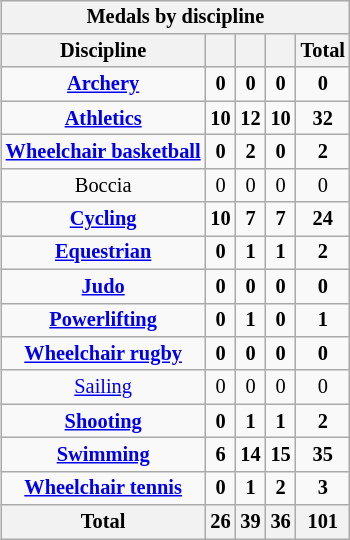<table class="wikitable" style="font-size:85%" align="right">
<tr bgcolor="#efefef">
<th colspan=6>Medals by discipline</th>
</tr>
<tr style="text-align:center;">
<th>Discipline</th>
<th></th>
<th></th>
<th></th>
<th>Total</th>
</tr>
<tr style="text-align:center; font-weight:bold;">
<td><a href='#'>Archery</a></td>
<td>0</td>
<td>0</td>
<td>0</td>
<td>0</td>
</tr>
<tr style="text-align:center; font-weight:bold;">
<td><a href='#'>Athletics</a></td>
<td>10</td>
<td>12</td>
<td>10</td>
<td>32</td>
</tr>
<tr style="text-align:center; font-weight:bold;">
<td><a href='#'>Wheelchair basketball</a></td>
<td>0</td>
<td>2</td>
<td>0</td>
<td>2</td>
</tr>
<tr style="text-align:center; ">
<td>Boccia</td>
<td>0</td>
<td>0</td>
<td>0</td>
<td>0</td>
</tr>
<tr style="text-align:center; font-weight:bold;">
<td><a href='#'>Cycling</a></td>
<td>10</td>
<td>7</td>
<td>7</td>
<td>24</td>
</tr>
<tr style="text-align:center; font-weight:bold;">
<td><a href='#'>Equestrian</a></td>
<td>0</td>
<td>1</td>
<td>1</td>
<td>2</td>
</tr>
<tr style="text-align:center; font-weight:bold;">
<td><a href='#'>Judo</a></td>
<td>0</td>
<td>0</td>
<td>0</td>
<td>0</td>
</tr>
<tr style="text-align:center; font-weight:bold;">
<td><a href='#'>Powerlifting</a></td>
<td>0</td>
<td>1</td>
<td>0</td>
<td>1</td>
</tr>
<tr style="text-align:center; font-weight:bold;">
<td><a href='#'>Wheelchair rugby</a></td>
<td>0</td>
<td>0</td>
<td>0</td>
<td>0</td>
</tr>
<tr style="text-align:center;">
<td><a href='#'>Sailing</a></td>
<td>0</td>
<td>0</td>
<td>0</td>
<td>0</td>
</tr>
<tr style="text-align:center; font-weight:bold;">
<td><a href='#'>Shooting</a></td>
<td>0</td>
<td>1</td>
<td>1</td>
<td>2</td>
</tr>
<tr style="text-align:center; font-weight:bold;">
<td><a href='#'>Swimming</a></td>
<td>6</td>
<td>14</td>
<td>15</td>
<td>35</td>
</tr>
<tr style="text-align:center; font-weight:bold;">
<td><a href='#'>Wheelchair tennis</a></td>
<td>0</td>
<td>1</td>
<td>2</td>
<td>3</td>
</tr>
<tr style="text-align:center;">
<th>Total</th>
<th>26</th>
<th>39</th>
<th>36</th>
<th>101</th>
</tr>
</table>
